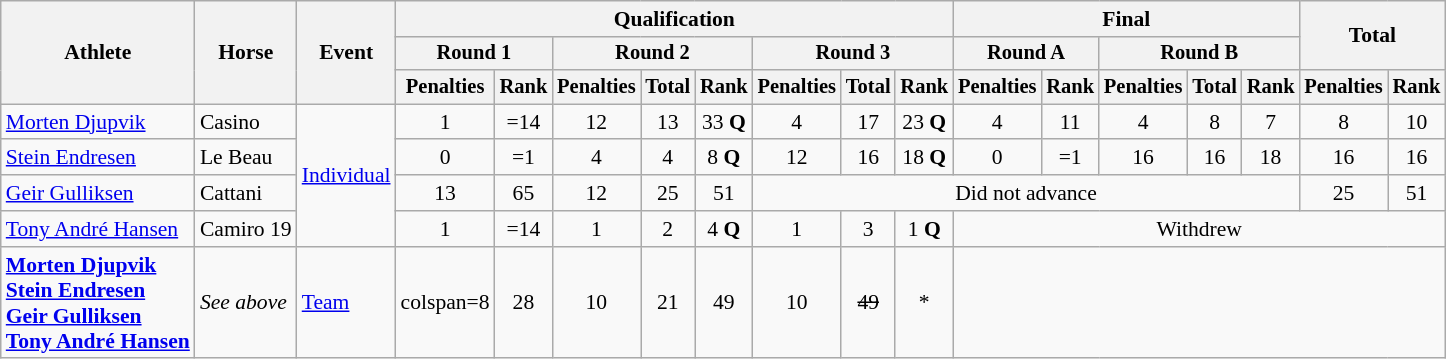<table class="wikitable" style="font-size:90%">
<tr>
<th rowspan="3">Athlete</th>
<th rowspan="3">Horse</th>
<th rowspan="3">Event</th>
<th colspan="8">Qualification</th>
<th colspan="5">Final</th>
<th rowspan=2 colspan="2">Total</th>
</tr>
<tr style="font-size:95%">
<th colspan="2">Round 1</th>
<th colspan="3">Round 2</th>
<th colspan="3">Round 3</th>
<th colspan="2">Round A</th>
<th colspan="3">Round B</th>
</tr>
<tr style="font-size:95%">
<th>Penalties</th>
<th>Rank</th>
<th>Penalties</th>
<th>Total</th>
<th>Rank</th>
<th>Penalties</th>
<th>Total</th>
<th>Rank</th>
<th>Penalties</th>
<th>Rank</th>
<th>Penalties</th>
<th>Total</th>
<th>Rank</th>
<th>Penalties</th>
<th>Rank</th>
</tr>
<tr align=center>
<td align=left><a href='#'>Morten Djupvik</a></td>
<td align=left>Casino</td>
<td align=left rowspan=4><a href='#'>Individual</a></td>
<td>1</td>
<td>=14</td>
<td>12</td>
<td>13</td>
<td>33 <strong>Q</strong></td>
<td>4</td>
<td>17</td>
<td>23 <strong>Q</strong></td>
<td>4</td>
<td>11</td>
<td>4</td>
<td>8</td>
<td>7</td>
<td>8</td>
<td>10</td>
</tr>
<tr align=center>
<td align=left><a href='#'>Stein Endresen</a></td>
<td align=left>Le Beau</td>
<td>0</td>
<td>=1</td>
<td>4</td>
<td>4</td>
<td>8 <strong>Q</strong></td>
<td>12</td>
<td>16</td>
<td>18 <strong>Q</strong></td>
<td>0</td>
<td>=1</td>
<td>16</td>
<td>16</td>
<td>18</td>
<td>16</td>
<td>16</td>
</tr>
<tr align=center>
<td align=left><a href='#'>Geir Gulliksen</a></td>
<td align=left>Cattani</td>
<td>13</td>
<td>65</td>
<td>12</td>
<td>25</td>
<td>51</td>
<td colspan=8>Did not advance</td>
<td>25</td>
<td>51</td>
</tr>
<tr align=center>
<td align=left><a href='#'>Tony André Hansen</a></td>
<td align=left>Camiro 19</td>
<td>1</td>
<td>=14</td>
<td>1</td>
<td>2</td>
<td>4 <strong>Q</strong></td>
<td>1</td>
<td>3</td>
<td>1 <strong>Q</strong></td>
<td colspan=7>Withdrew</td>
</tr>
<tr align=center>
<td align=left><strong><a href='#'>Morten Djupvik</a> <br><a href='#'>Stein Endresen</a><br><a href='#'>Geir Gulliksen</a><br><a href='#'>Tony André Hansen</a></strong></td>
<td align=left><em>See above</em></td>
<td align=left><a href='#'>Team</a></td>
<td>colspan=8 </td>
<td>28</td>
<td>10</td>
<td>21</td>
<td>49</td>
<td>10</td>
<td><s>49</s></td>
<td>*</td>
</tr>
</table>
